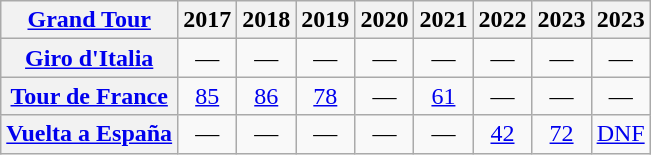<table class="wikitable plainrowheaders">
<tr>
<th scope="col"><a href='#'>Grand Tour</a></th>
<th scope="col">2017</th>
<th scope="col">2018</th>
<th scope="col">2019</th>
<th scope="col">2020</th>
<th scope="col">2021</th>
<th scope="col">2022</th>
<th scope="col">2023</th>
<th scope="col">2023</th>
</tr>
<tr style="text-align:center;">
<th scope="row"> <a href='#'>Giro d'Italia</a></th>
<td>—</td>
<td>—</td>
<td>—</td>
<td>—</td>
<td>—</td>
<td>—</td>
<td>—</td>
<td>—</td>
</tr>
<tr style="text-align:center;">
<th scope="row"> <a href='#'>Tour de France</a></th>
<td><a href='#'>85</a></td>
<td><a href='#'>86</a></td>
<td><a href='#'>78</a></td>
<td>—</td>
<td><a href='#'>61</a></td>
<td>—</td>
<td>—</td>
<td>—</td>
</tr>
<tr style="text-align:center;">
<th scope="row"> <a href='#'>Vuelta a España</a></th>
<td>—</td>
<td>—</td>
<td>—</td>
<td>—</td>
<td>—</td>
<td><a href='#'>42</a></td>
<td><a href='#'>72</a></td>
<td><a href='#'>DNF</a></td>
</tr>
</table>
